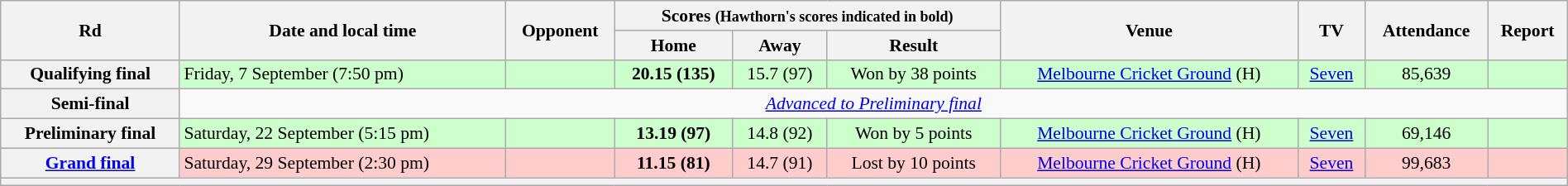<table class="wikitable" style="font-size:90%; text-align:center; width: 100%; margin-left: auto; margin-right: auto">
<tr>
<th rowspan="2">Rd</th>
<th rowspan="2">Date and local time</th>
<th rowspan="2">Opponent</th>
<th colspan="3">Scores <small>(Hawthorn's scores indicated in bold)</small></th>
<th rowspan="2">Venue</th>
<th rowspan="2">TV</th>
<th rowspan="2">Attendance</th>
<th rowspan="2">Report</th>
</tr>
<tr>
<th>Home</th>
<th>Away</th>
<th>Result</th>
</tr>
<tr style="background:#cfc">
<th>Qualifying final</th>
<td align=left>Friday, 7 September (7:50 pm)</td>
<td align=left></td>
<td><strong>20.15 (135)</strong></td>
<td>15.7 (97)</td>
<td>Won by 38 points</td>
<td><a href='#'>Melbourne Cricket Ground</a> (H)</td>
<td><a href='#'>Seven</a></td>
<td>85,639</td>
<td></td>
</tr>
<tr>
<th>Semi-final</th>
<td colspan="9"><em><a href='#'>Advanced to Preliminary final</a></em></td>
</tr>
<tr style="background:#cfc">
<th>Preliminary final</th>
<td align=left>Saturday, 22 September (5:15 pm)</td>
<td align=left></td>
<td><strong>13.19 (97)</strong></td>
<td>14.8 (92)</td>
<td>Won by 5 points</td>
<td><a href='#'>Melbourne Cricket Ground</a> (H)</td>
<td><a href='#'>Seven</a></td>
<td>69,146</td>
<td></td>
</tr>
<tr style="background:#fcc;">
<th><a href='#'>Grand final</a></th>
<td align=left>Saturday, 29 September (2:30 pm)</td>
<td align=left></td>
<td><strong>11.15 (81)</strong></td>
<td>14.7 (91)</td>
<td>Lost by 10 points</td>
<td><a href='#'>Melbourne Cricket Ground</a> (H)</td>
<td><a href='#'>Seven</a></td>
<td>99,683</td>
<td></td>
</tr>
<tr>
<th colspan="10"></th>
</tr>
</table>
